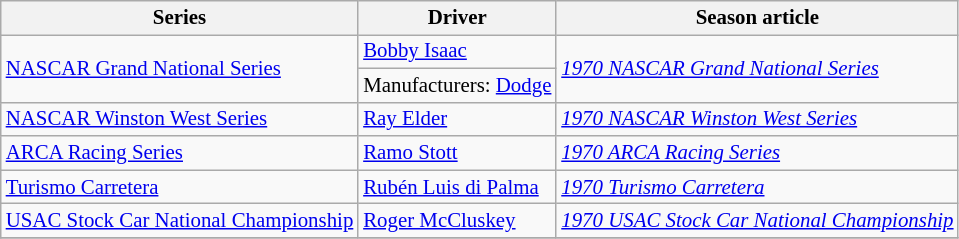<table class="wikitable" style="font-size: 87%;">
<tr>
<th>Series</th>
<th>Driver</th>
<th>Season article</th>
</tr>
<tr>
<td rowspan=2><a href='#'>NASCAR Grand National Series</a></td>
<td> <a href='#'>Bobby Isaac</a></td>
<td rowspan=2><em><a href='#'>1970 NASCAR Grand National Series</a></em></td>
</tr>
<tr>
<td>Manufacturers:  <a href='#'>Dodge</a></td>
</tr>
<tr>
<td><a href='#'>NASCAR Winston West Series</a></td>
<td> <a href='#'>Ray Elder</a></td>
<td><em><a href='#'>1970 NASCAR Winston West Series</a></em></td>
</tr>
<tr>
<td><a href='#'>ARCA Racing Series</a></td>
<td> <a href='#'>Ramo Stott</a></td>
<td><em><a href='#'>1970 ARCA Racing Series</a></em></td>
</tr>
<tr>
<td><a href='#'>Turismo Carretera</a></td>
<td> <a href='#'>Rubén Luis di Palma</a></td>
<td><em><a href='#'>1970 Turismo Carretera</a></em></td>
</tr>
<tr>
<td><a href='#'>USAC Stock Car National Championship</a></td>
<td> <a href='#'>Roger McCluskey</a></td>
<td><em><a href='#'>1970 USAC Stock Car National Championship</a></em></td>
</tr>
<tr>
</tr>
</table>
